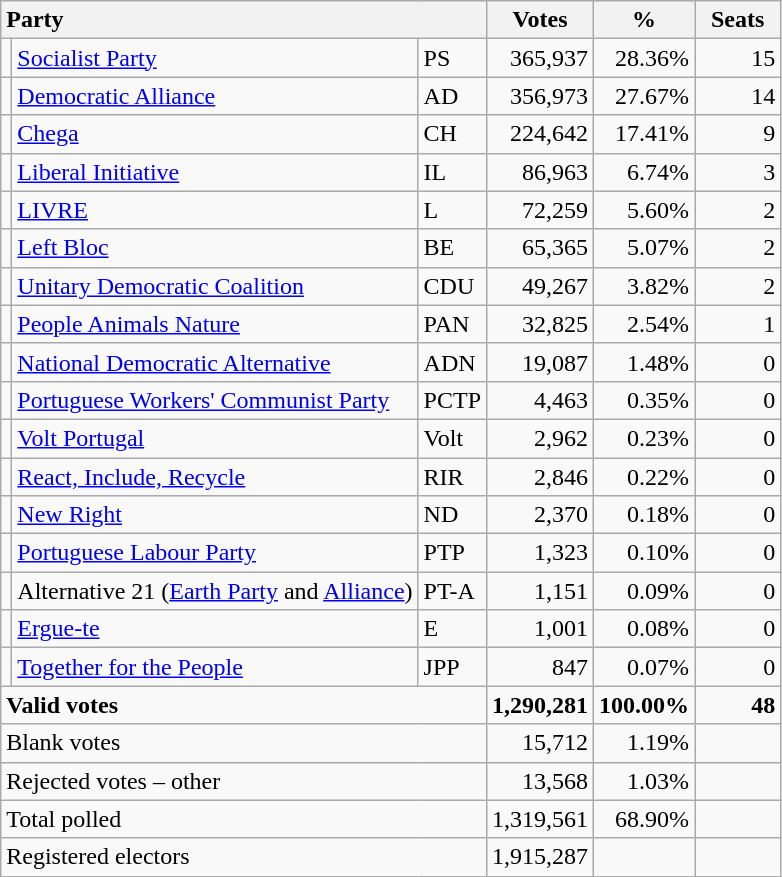<table class="wikitable" border="1" style="text-align:right;">
<tr>
<th style="text-align:left;" colspan=3>Party</th>
<th align=center width="50">Votes</th>
<th align=center width="50">%</th>
<th align=center width="50">Seats</th>
</tr>
<tr>
<td></td>
<td align=left><a href='#'>Socialist Party</a></td>
<td align=left>PS</td>
<td>365,937</td>
<td>28.36%</td>
<td>15</td>
</tr>
<tr>
<td></td>
<td align=left><a href='#'>Democratic Alliance</a></td>
<td align=left>AD</td>
<td>356,973</td>
<td>27.67%</td>
<td>14</td>
</tr>
<tr>
<td></td>
<td align=left><a href='#'>Chega</a></td>
<td align=left>CH</td>
<td>224,642</td>
<td>17.41%</td>
<td>9</td>
</tr>
<tr>
<td></td>
<td align=left><a href='#'>Liberal Initiative</a></td>
<td align=left>IL</td>
<td>86,963</td>
<td>6.74%</td>
<td>3</td>
</tr>
<tr>
<td></td>
<td align=left><a href='#'>LIVRE</a></td>
<td align=left>L</td>
<td>72,259</td>
<td>5.60%</td>
<td>2</td>
</tr>
<tr>
<td></td>
<td align=left><a href='#'>Left Bloc</a></td>
<td align=left>BE</td>
<td>65,365</td>
<td>5.07%</td>
<td>2</td>
</tr>
<tr>
<td></td>
<td align=left style="white-space: nowrap;"><a href='#'>Unitary Democratic Coalition</a></td>
<td align=left>CDU</td>
<td>49,267</td>
<td>3.82%</td>
<td>2</td>
</tr>
<tr>
<td></td>
<td align=left><a href='#'>People Animals Nature</a></td>
<td align=left>PAN</td>
<td>32,825</td>
<td>2.54%</td>
<td>1</td>
</tr>
<tr>
<td></td>
<td align=left><a href='#'>National Democratic Alternative</a></td>
<td align=left>ADN</td>
<td>19,087</td>
<td>1.48%</td>
<td>0</td>
</tr>
<tr>
<td></td>
<td align=left><a href='#'>Portuguese Workers' Communist Party</a></td>
<td align=left>PCTP</td>
<td>4,463</td>
<td>0.35%</td>
<td>0</td>
</tr>
<tr>
<td></td>
<td align=left><a href='#'>Volt Portugal</a></td>
<td align=left>Volt</td>
<td>2,962</td>
<td>0.23%</td>
<td>0</td>
</tr>
<tr>
<td></td>
<td align=left><a href='#'>React, Include, Recycle</a></td>
<td align=left>RIR</td>
<td>2,846</td>
<td>0.22%</td>
<td>0</td>
</tr>
<tr>
<td></td>
<td align=left><a href='#'>New Right</a></td>
<td align=left>ND</td>
<td>2,370</td>
<td>0.18%</td>
<td>0</td>
</tr>
<tr>
<td></td>
<td align=left><a href='#'>Portuguese Labour Party</a></td>
<td align=left>PTP</td>
<td>1,323</td>
<td>0.10%</td>
<td>0</td>
</tr>
<tr>
<td></td>
<td align=left>Alternative 21 (<a href='#'>Earth Party</a> and <a href='#'>Alliance</a>)</td>
<td align=left>PT-A</td>
<td>1,151</td>
<td>0.09%</td>
<td>0</td>
</tr>
<tr>
<td></td>
<td align=left><a href='#'>Ergue-te</a></td>
<td align=left>E</td>
<td>1,001</td>
<td>0.08%</td>
<td>0</td>
</tr>
<tr>
<td></td>
<td align=left><a href='#'>Together for the People</a></td>
<td align=left>JPP</td>
<td>847</td>
<td>0.07%</td>
<td>0</td>
</tr>
<tr style="font-weight:bold">
<td align=left colspan=3>Valid votes</td>
<td>1,290,281</td>
<td>100.00%</td>
<td>48</td>
</tr>
<tr>
<td align=left colspan=3>Blank votes</td>
<td>15,712</td>
<td>1.19%</td>
<td></td>
</tr>
<tr>
<td align=left colspan=3>Rejected votes – other</td>
<td>13,568</td>
<td>1.03%</td>
<td></td>
</tr>
<tr>
<td align=left colspan=3>Total polled</td>
<td>1,319,561</td>
<td>68.90%</td>
<td></td>
</tr>
<tr>
<td align=left colspan=3>Registered electors</td>
<td>1,915,287</td>
<td></td>
<td></td>
</tr>
</table>
